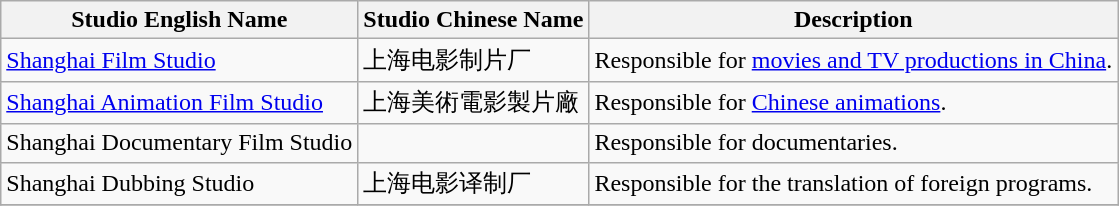<table class="wikitable">
<tr>
<th>Studio English Name</th>
<th>Studio Chinese Name</th>
<th>Description</th>
</tr>
<tr>
<td><a href='#'>Shanghai Film Studio</a></td>
<td>上海电影制片厂</td>
<td>Responsible for <a href='#'>movies and TV productions in China</a>.</td>
</tr>
<tr>
<td><a href='#'>Shanghai Animation Film Studio</a></td>
<td>上海美術電影製片廠</td>
<td>Responsible for <a href='#'>Chinese animations</a>.</td>
</tr>
<tr>
<td>Shanghai Documentary Film Studio</td>
<td></td>
<td>Responsible for documentaries.</td>
</tr>
<tr>
<td>Shanghai Dubbing Studio</td>
<td>上海电影译制厂</td>
<td>Responsible for the translation of foreign programs.</td>
</tr>
<tr>
</tr>
</table>
